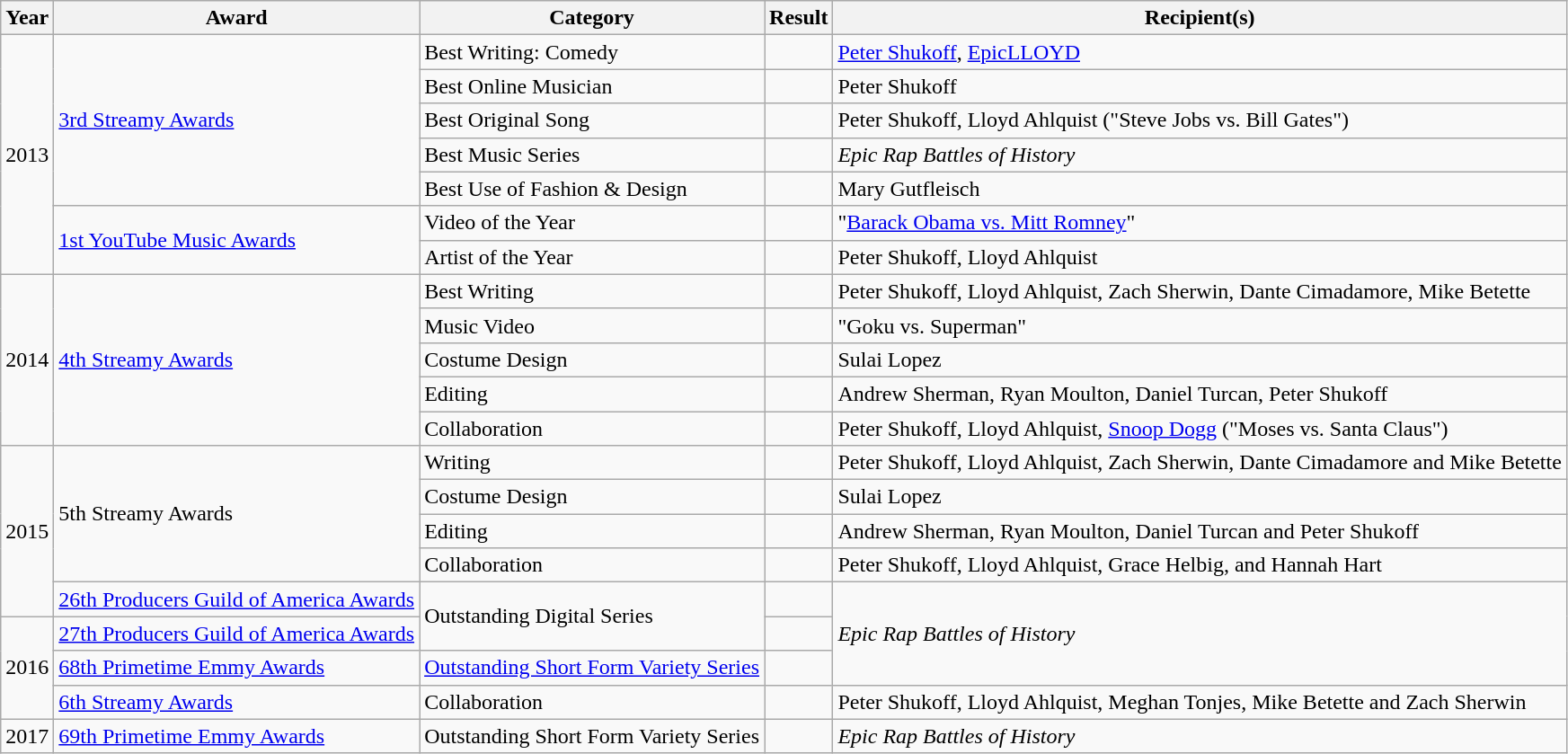<table class="wikitable">
<tr>
<th>Year</th>
<th>Award</th>
<th>Category</th>
<th>Result</th>
<th>Recipient(s)</th>
</tr>
<tr>
<td rowspan="7">2013</td>
<td rowspan="5"><a href='#'>3rd Streamy Awards</a></td>
<td>Best Writing: Comedy</td>
<td></td>
<td><a href='#'>Peter Shukoff</a>, <a href='#'>EpicLLOYD</a></td>
</tr>
<tr>
<td>Best Online Musician</td>
<td></td>
<td>Peter Shukoff</td>
</tr>
<tr>
<td>Best Original Song</td>
<td></td>
<td>Peter Shukoff, Lloyd Ahlquist ("Steve Jobs vs. Bill Gates")</td>
</tr>
<tr>
<td>Best Music Series</td>
<td></td>
<td><em>Epic Rap Battles of History</em></td>
</tr>
<tr>
<td>Best Use of Fashion & Design</td>
<td></td>
<td>Mary Gutfleisch</td>
</tr>
<tr>
<td rowspan="2"><a href='#'>1st YouTube Music Awards</a></td>
<td>Video of the Year</td>
<td></td>
<td>"<a href='#'>Barack Obama vs. Mitt Romney</a>"</td>
</tr>
<tr>
<td>Artist of the Year</td>
<td></td>
<td>Peter Shukoff, Lloyd Ahlquist</td>
</tr>
<tr>
<td rowspan="5">2014</td>
<td rowspan="5"><a href='#'>4th Streamy Awards</a></td>
<td>Best Writing</td>
<td></td>
<td>Peter Shukoff, Lloyd Ahlquist, Zach Sherwin, Dante Cimadamore, Mike Betette</td>
</tr>
<tr>
<td>Music Video</td>
<td></td>
<td>"Goku vs. Superman"</td>
</tr>
<tr>
<td>Costume Design</td>
<td></td>
<td>Sulai Lopez</td>
</tr>
<tr>
<td>Editing</td>
<td></td>
<td>Andrew Sherman, Ryan Moulton, Daniel Turcan, Peter Shukoff</td>
</tr>
<tr>
<td>Collaboration</td>
<td></td>
<td>Peter Shukoff, Lloyd Ahlquist, <a href='#'>Snoop Dogg</a> ("Moses vs. Santa Claus")</td>
</tr>
<tr>
<td rowspan="5">2015</td>
<td rowspan="4">5th Streamy Awards</td>
<td>Writing</td>
<td></td>
<td>Peter Shukoff, Lloyd Ahlquist, Zach Sherwin, Dante Cimadamore and Mike Betette</td>
</tr>
<tr>
<td>Costume Design</td>
<td></td>
<td>Sulai Lopez</td>
</tr>
<tr>
<td>Editing</td>
<td></td>
<td>Andrew Sherman, Ryan Moulton, Daniel Turcan and Peter Shukoff</td>
</tr>
<tr>
<td>Collaboration</td>
<td></td>
<td>Peter Shukoff, Lloyd Ahlquist, Grace Helbig, and Hannah Hart</td>
</tr>
<tr>
<td rowspan="1"><a href='#'>26th Producers Guild of America Awards</a></td>
<td rowspan="2">Outstanding Digital Series</td>
<td></td>
<td rowspan="3"><em>Epic Rap Battles of History</em></td>
</tr>
<tr>
<td rowspan="3">2016</td>
<td><a href='#'>27th Producers Guild of America Awards</a></td>
<td></td>
</tr>
<tr>
<td><a href='#'>68th Primetime Emmy Awards</a></td>
<td><a href='#'>Outstanding Short Form Variety Series</a></td>
<td></td>
</tr>
<tr>
<td><a href='#'>6th Streamy Awards</a></td>
<td>Collaboration</td>
<td></td>
<td>Peter Shukoff, Lloyd Ahlquist, Meghan Tonjes, Mike Betette and Zach Sherwin</td>
</tr>
<tr>
<td>2017</td>
<td><a href='#'>69th Primetime Emmy Awards</a></td>
<td>Outstanding Short Form Variety Series</td>
<td></td>
<td><em>Epic Rap Battles of History</em></td>
</tr>
</table>
